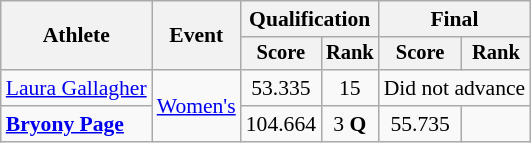<table class=wikitable style=font-size:90%;text-align:center>
<tr>
<th rowspan=2>Athlete</th>
<th rowspan=2>Event</th>
<th colspan=2>Qualification</th>
<th colspan=2>Final</th>
</tr>
<tr style=font-size:95%>
<th>Score</th>
<th>Rank</th>
<th>Score</th>
<th>Rank</th>
</tr>
<tr>
<td align=left><a href='#'>Laura Gallagher</a></td>
<td align=left rowspan=2><a href='#'>Women's</a></td>
<td>53.335</td>
<td>15</td>
<td colspan=2>Did not advance</td>
</tr>
<tr>
<td align=left><strong><a href='#'>Bryony Page</a></strong></td>
<td>104.664</td>
<td>3 <strong>Q</strong></td>
<td>55.735</td>
<td></td>
</tr>
</table>
